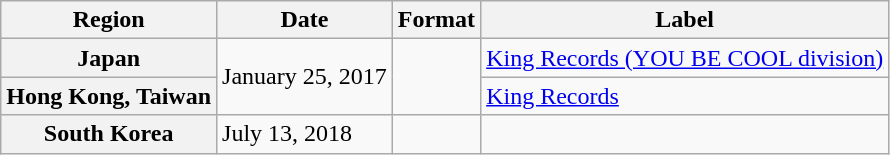<table class="wikitable plainrowheaders">
<tr>
<th>Region</th>
<th>Date</th>
<th>Format</th>
<th>Label</th>
</tr>
<tr>
<th scope="row">Japan</th>
<td rowspan="2">January 25, 2017</td>
<td rowspan="2"></td>
<td><a href='#'>King Records (YOU BE COOL division)</a></td>
</tr>
<tr>
<th scope="row">Hong Kong, Taiwan</th>
<td><a href='#'>King Records</a></td>
</tr>
<tr>
<th scope="row">South Korea</th>
<td>July 13, 2018</td>
<td></td>
<td></td>
</tr>
</table>
